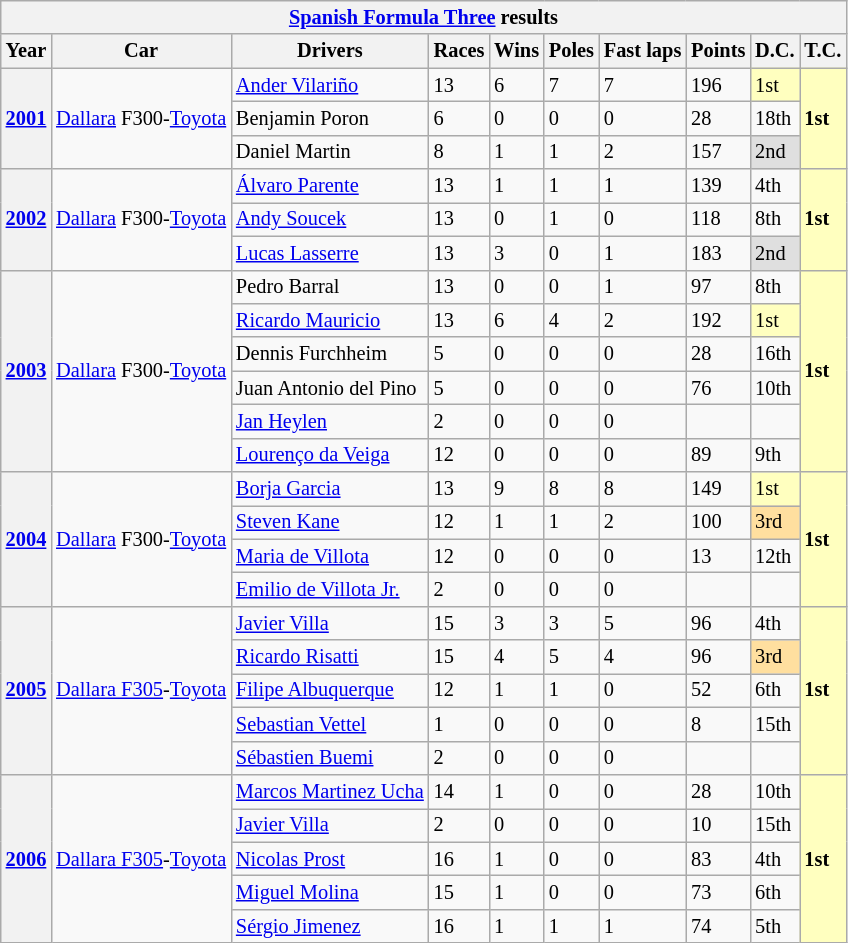<table class="wikitable" style="font-size:85%">
<tr>
<th colspan=10><a href='#'>Spanish Formula Three</a> results</th>
</tr>
<tr>
<th>Year</th>
<th>Car</th>
<th>Drivers</th>
<th>Races</th>
<th>Wins</th>
<th>Poles</th>
<th>Fast laps</th>
<th>Points</th>
<th>D.C.</th>
<th>T.C.</th>
</tr>
<tr>
<th rowspan=3><strong><a href='#'>2001</a></strong></th>
<td rowspan=3><a href='#'>Dallara</a> F300-<a href='#'>Toyota</a></td>
<td> <a href='#'>Ander Vilariño</a></td>
<td>13</td>
<td>6</td>
<td>7</td>
<td>7</td>
<td>196</td>
<td style="background:#FFFFBF;">1st</td>
<td rowspan=3 style="background:#FFFFBF;"><strong>1st</strong></td>
</tr>
<tr>
<td> Benjamin Poron</td>
<td>6</td>
<td>0</td>
<td>0</td>
<td>0</td>
<td>28</td>
<td>18th</td>
</tr>
<tr>
<td> Daniel Martin</td>
<td>8</td>
<td>1</td>
<td>1</td>
<td>2</td>
<td>157</td>
<td style="background:#DFDFDF;">2nd</td>
</tr>
<tr>
<th rowspan=3><strong><a href='#'>2002</a></strong></th>
<td rowspan=3><a href='#'>Dallara</a> F300-<a href='#'>Toyota</a></td>
<td> <a href='#'>Álvaro Parente</a></td>
<td>13</td>
<td>1</td>
<td>1</td>
<td>1</td>
<td>139</td>
<td>4th</td>
<td rowspan=3 style="background:#FFFFBF;"><strong>1st</strong></td>
</tr>
<tr>
<td> <a href='#'>Andy Soucek</a></td>
<td>13</td>
<td>0</td>
<td>1</td>
<td>0</td>
<td>118</td>
<td>8th</td>
</tr>
<tr>
<td> <a href='#'>Lucas Lasserre</a></td>
<td>13</td>
<td>3</td>
<td>0</td>
<td>1</td>
<td>183</td>
<td style="background:#DFDFDF;">2nd</td>
</tr>
<tr>
<th rowspan=6><strong><a href='#'>2003</a></strong></th>
<td rowspan=6><a href='#'>Dallara</a> F300-<a href='#'>Toyota</a></td>
<td> Pedro Barral</td>
<td>13</td>
<td>0</td>
<td>0</td>
<td>1</td>
<td>97</td>
<td>8th</td>
<td rowspan=6 style="background:#FFFFBF;"><strong>1st</strong></td>
</tr>
<tr>
<td> <a href='#'>Ricardo Mauricio</a></td>
<td>13</td>
<td>6</td>
<td>4</td>
<td>2</td>
<td>192</td>
<td style="background:#FFFFBF;">1st</td>
</tr>
<tr>
<td> Dennis Furchheim</td>
<td>5</td>
<td>0</td>
<td>0</td>
<td>0</td>
<td>28</td>
<td>16th</td>
</tr>
<tr>
<td> Juan Antonio del Pino</td>
<td>5</td>
<td>0</td>
<td>0</td>
<td>0</td>
<td>76</td>
<td>10th</td>
</tr>
<tr>
<td> <a href='#'>Jan Heylen</a></td>
<td>2</td>
<td>0</td>
<td>0</td>
<td>0</td>
<td></td>
<td></td>
</tr>
<tr>
<td> <a href='#'>Lourenço da Veiga</a></td>
<td>12</td>
<td>0</td>
<td>0</td>
<td>0</td>
<td>89</td>
<td>9th</td>
</tr>
<tr>
<th rowspan=4><strong><a href='#'>2004</a></strong></th>
<td rowspan=4><a href='#'>Dallara</a> F300-<a href='#'>Toyota</a></td>
<td> <a href='#'>Borja Garcia</a></td>
<td>13</td>
<td>9</td>
<td>8</td>
<td>8</td>
<td>149</td>
<td style="background:#FFFFBF;">1st</td>
<td rowspan=4 style="background:#FFFFBF;"><strong>1st</strong></td>
</tr>
<tr>
<td> <a href='#'>Steven Kane</a></td>
<td>12</td>
<td>1</td>
<td>1</td>
<td>2</td>
<td>100</td>
<td style="background:#FFDF9F;">3rd</td>
</tr>
<tr>
<td> <a href='#'>Maria de Villota</a></td>
<td>12</td>
<td>0</td>
<td>0</td>
<td>0</td>
<td>13</td>
<td>12th</td>
</tr>
<tr>
<td> <a href='#'>Emilio de Villota Jr.</a></td>
<td>2</td>
<td>0</td>
<td>0</td>
<td>0</td>
<td></td>
<td></td>
</tr>
<tr>
<th rowspan=5><strong><a href='#'>2005</a></strong></th>
<td rowspan=5><a href='#'>Dallara F305</a>-<a href='#'>Toyota</a></td>
<td> <a href='#'>Javier Villa</a></td>
<td>15</td>
<td>3</td>
<td>3</td>
<td>5</td>
<td>96</td>
<td>4th</td>
<td rowspan=5 style="background:#FFFFBF;"><strong>1st</strong></td>
</tr>
<tr>
<td> <a href='#'>Ricardo Risatti</a></td>
<td>15</td>
<td>4</td>
<td>5</td>
<td>4</td>
<td>96</td>
<td style="background:#FFDF9F;">3rd</td>
</tr>
<tr>
<td> <a href='#'>Filipe Albuquerque</a></td>
<td>12</td>
<td>1</td>
<td>1</td>
<td>0</td>
<td>52</td>
<td>6th</td>
</tr>
<tr>
<td> <a href='#'>Sebastian Vettel</a></td>
<td>1</td>
<td>0</td>
<td>0</td>
<td>0</td>
<td>8</td>
<td>15th</td>
</tr>
<tr>
<td> <a href='#'>Sébastien Buemi</a></td>
<td>2</td>
<td>0</td>
<td>0</td>
<td>0</td>
<td></td>
<td></td>
</tr>
<tr>
<th rowspan=5><strong><a href='#'>2006</a></strong></th>
<td rowspan=5><a href='#'>Dallara F305</a>-<a href='#'>Toyota</a></td>
<td> <a href='#'>Marcos Martinez Ucha</a></td>
<td>14</td>
<td>1</td>
<td>0</td>
<td>0</td>
<td>28</td>
<td>10th</td>
<td rowspan=5 style="background:#FFFFBF;"><strong>1st</strong></td>
</tr>
<tr>
<td> <a href='#'>Javier Villa</a></td>
<td>2</td>
<td>0</td>
<td>0</td>
<td>0</td>
<td>10</td>
<td>15th</td>
</tr>
<tr>
<td> <a href='#'>Nicolas Prost</a></td>
<td>16</td>
<td>1</td>
<td>0</td>
<td>0</td>
<td>83</td>
<td>4th</td>
</tr>
<tr>
<td> <a href='#'>Miguel Molina</a></td>
<td>15</td>
<td>1</td>
<td>0</td>
<td>0</td>
<td>73</td>
<td>6th</td>
</tr>
<tr>
<td> <a href='#'>Sérgio Jimenez</a></td>
<td>16</td>
<td>1</td>
<td>1</td>
<td>1</td>
<td>74</td>
<td>5th</td>
</tr>
</table>
